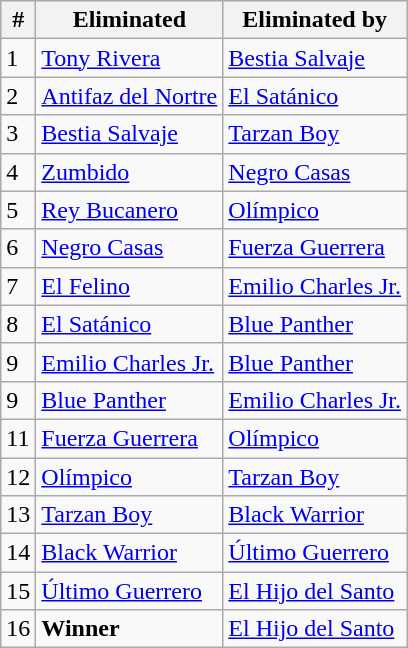<table class="wikitable sortable">
<tr>
<th data-sort-type="number" scope="col">#</th>
<th scope="col">Eliminated</th>
<th scope="col">Eliminated by</th>
</tr>
<tr>
<td>1</td>
<td><a href='#'>Tony Rivera</a></td>
<td><a href='#'>Bestia Salvaje</a></td>
</tr>
<tr>
<td>2</td>
<td><a href='#'>Antifaz del Nortre</a></td>
<td><a href='#'>El Satánico</a></td>
</tr>
<tr>
<td>3</td>
<td><a href='#'>Bestia Salvaje</a></td>
<td><a href='#'>Tarzan Boy</a></td>
</tr>
<tr>
<td>4</td>
<td><a href='#'>Zumbido</a></td>
<td><a href='#'>Negro Casas</a></td>
</tr>
<tr>
<td>5</td>
<td><a href='#'>Rey Bucanero</a></td>
<td><a href='#'>Olímpico</a></td>
</tr>
<tr>
<td>6</td>
<td><a href='#'>Negro Casas</a></td>
<td><a href='#'>Fuerza Guerrera</a></td>
</tr>
<tr>
<td>7</td>
<td><a href='#'>El Felino</a></td>
<td><a href='#'>Emilio Charles Jr.</a></td>
</tr>
<tr>
<td>8</td>
<td><a href='#'>El Satánico</a></td>
<td><a href='#'>Blue Panther</a></td>
</tr>
<tr>
<td>9</td>
<td><a href='#'>Emilio Charles Jr.</a></td>
<td><a href='#'>Blue Panther</a></td>
</tr>
<tr>
<td>9</td>
<td><a href='#'>Blue Panther</a></td>
<td><a href='#'>Emilio Charles Jr.</a></td>
</tr>
<tr>
<td>11</td>
<td><a href='#'>Fuerza Guerrera</a></td>
<td><a href='#'>Olímpico</a></td>
</tr>
<tr>
<td>12</td>
<td><a href='#'>Olímpico</a></td>
<td><a href='#'>Tarzan Boy</a></td>
</tr>
<tr>
<td>13</td>
<td><a href='#'>Tarzan Boy</a></td>
<td><a href='#'>Black Warrior</a></td>
</tr>
<tr>
<td>14</td>
<td><a href='#'>Black Warrior</a></td>
<td><a href='#'>Último Guerrero</a></td>
</tr>
<tr>
<td>15</td>
<td><a href='#'>Último Guerrero</a></td>
<td><a href='#'>El Hijo del Santo</a></td>
</tr>
<tr>
<td>16</td>
<td><strong>Winner</strong></td>
<td><a href='#'>El Hijo del Santo</a></td>
</tr>
</table>
